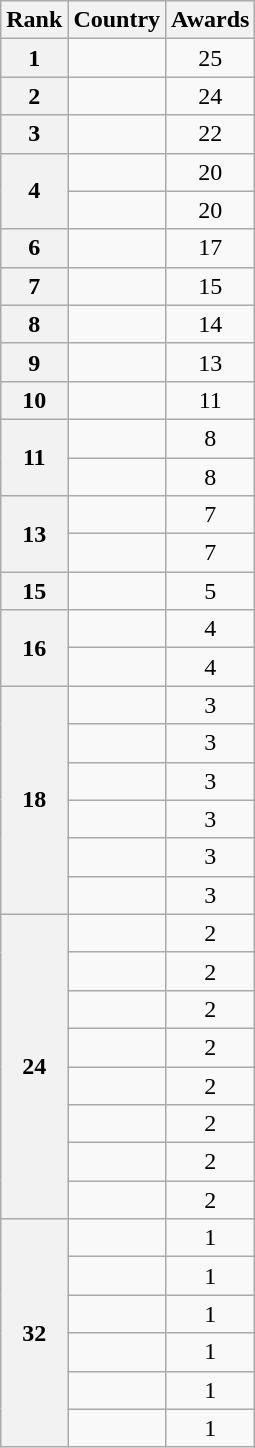<table class="wikitable mw-collapsible mw-collapsed">
<tr>
<th>Rank</th>
<th>Country</th>
<th>Awards</th>
</tr>
<tr>
<th>1</th>
<td></td>
<td style="text-align:center">25</td>
</tr>
<tr>
<th>2</th>
<td></td>
<td style="text-align:center">24</td>
</tr>
<tr>
<th>3</th>
<td></td>
<td style="text-align:center">22</td>
</tr>
<tr>
<th rowspan="2">4</th>
<td></td>
<td style="text-align:center">20</td>
</tr>
<tr>
<td></td>
<td style="text-align:center">20</td>
</tr>
<tr>
<th>6</th>
<td></td>
<td style="text-align:center">17</td>
</tr>
<tr>
<th>7</th>
<td></td>
<td style="text-align:center">15</td>
</tr>
<tr>
<th>8</th>
<td></td>
<td style="text-align:center">14</td>
</tr>
<tr>
<th>9</th>
<td></td>
<td style="text-align:center">13</td>
</tr>
<tr>
<th>10</th>
<td></td>
<td style="text-align:center">11</td>
</tr>
<tr>
<th rowspan="2">11</th>
<td></td>
<td style="text-align:center">8</td>
</tr>
<tr>
<td></td>
<td style="text-align:center">8</td>
</tr>
<tr>
<th rowspan="2">13</th>
<td></td>
<td style="text-align:center">7</td>
</tr>
<tr>
<td></td>
<td style="text-align:center">7</td>
</tr>
<tr>
<th>15</th>
<td></td>
<td style="text-align:center">5</td>
</tr>
<tr>
<th rowspan="2">16</th>
<td></td>
<td style="text-align:center">4</td>
</tr>
<tr>
<td></td>
<td style="text-align:center">4</td>
</tr>
<tr>
<th rowspan="6">18</th>
<td></td>
<td style="text-align:center">3</td>
</tr>
<tr>
<td></td>
<td style="text-align:center">3</td>
</tr>
<tr>
<td></td>
<td style="text-align:center">3</td>
</tr>
<tr>
<td></td>
<td style="text-align:center">3</td>
</tr>
<tr>
<td></td>
<td style="text-align:center">3</td>
</tr>
<tr>
<td></td>
<td style="text-align:center">3</td>
</tr>
<tr>
<th rowspan="8">24</th>
<td></td>
<td style="text-align:center">2</td>
</tr>
<tr>
<td></td>
<td style="text-align:center">2</td>
</tr>
<tr>
<td></td>
<td style="text-align:center">2</td>
</tr>
<tr>
<td></td>
<td style="text-align:center">2</td>
</tr>
<tr>
<td></td>
<td style="text-align:center">2</td>
</tr>
<tr>
<td></td>
<td style="text-align:center">2</td>
</tr>
<tr>
<td></td>
<td style="text-align:center">2</td>
</tr>
<tr>
<td></td>
<td style="text-align:center">2</td>
</tr>
<tr>
<th rowspan="6">32</th>
<td></td>
<td style="text-align:center">1</td>
</tr>
<tr>
<td></td>
<td style="text-align:center">1</td>
</tr>
<tr>
<td></td>
<td style="text-align:center">1</td>
</tr>
<tr>
<td></td>
<td style="text-align:center">1</td>
</tr>
<tr>
<td></td>
<td style="text-align:center">1</td>
</tr>
<tr>
<td></td>
<td style="text-align:center">1</td>
</tr>
</table>
